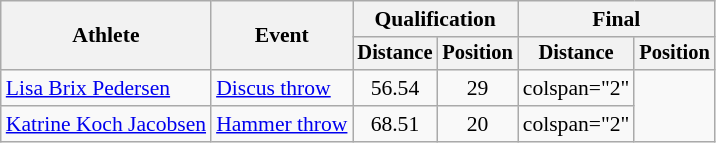<table class="wikitable" style="font-size:90%">
<tr>
<th rowspan="2">Athlete</th>
<th rowspan="2">Event</th>
<th colspan="2">Qualification</th>
<th colspan="2">Final</th>
</tr>
<tr style="font-size:95%">
<th>Distance</th>
<th>Position</th>
<th>Distance</th>
<th>Position</th>
</tr>
<tr align="center">
<td align="left"><a href='#'>Lisa Brix Pedersen</a></td>
<td align="left"><a href='#'>Discus throw</a></td>
<td>56.54</td>
<td>29</td>
<td>colspan="2" </td>
</tr>
<tr align="center">
<td align="left"><a href='#'>Katrine Koch Jacobsen</a></td>
<td align="left"><a href='#'>Hammer throw</a></td>
<td>68.51</td>
<td>20</td>
<td>colspan="2" </td>
</tr>
</table>
